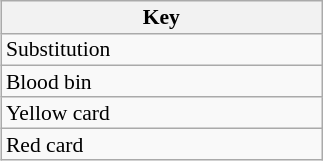<table class="wikitable"  style="width:17%; line-height:100%; font-size:90%; float:right;">
<tr>
<th>Key</th>
</tr>
<tr>
<td>  Substitution</td>
</tr>
<tr>
<td> Blood bin</td>
</tr>
<tr>
<td> Yellow card</td>
</tr>
<tr>
<td> Red card</td>
</tr>
</table>
